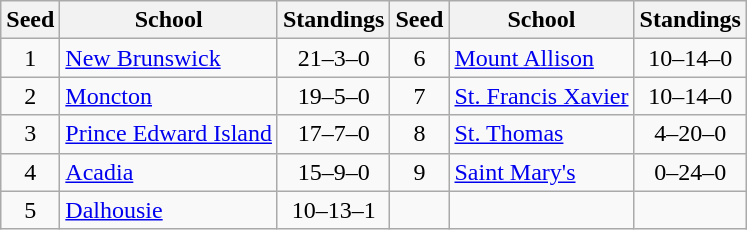<table class="wikitable">
<tr>
<th>Seed</th>
<th>School</th>
<th>Standings</th>
<th>Seed</th>
<th>School</th>
<th>Standings</th>
</tr>
<tr>
<td align=center>1</td>
<td><a href='#'>New Brunswick</a></td>
<td align=center>21–3–0</td>
<td align=center>6</td>
<td><a href='#'>Mount Allison</a></td>
<td align=center>10–14–0</td>
</tr>
<tr>
<td align=center>2</td>
<td><a href='#'>Moncton</a></td>
<td align=center>19–5–0</td>
<td align=center>7</td>
<td><a href='#'>St. Francis Xavier</a></td>
<td align=center>10–14–0</td>
</tr>
<tr>
<td align=center>3</td>
<td><a href='#'>Prince Edward Island</a></td>
<td align=center>17–7–0</td>
<td align=center>8</td>
<td><a href='#'>St. Thomas</a></td>
<td align=center>4–20–0</td>
</tr>
<tr>
<td align=center>4</td>
<td><a href='#'>Acadia</a></td>
<td align=center>15–9–0</td>
<td align=center>9</td>
<td><a href='#'>Saint Mary's</a></td>
<td align=center>0–24–0</td>
</tr>
<tr>
<td align=center>5</td>
<td><a href='#'>Dalhousie</a></td>
<td align=center>10–13–1</td>
<td></td>
<td></td>
<td></td>
</tr>
</table>
